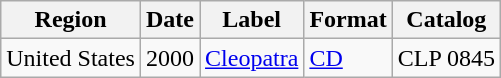<table class="wikitable">
<tr>
<th>Region</th>
<th>Date</th>
<th>Label</th>
<th>Format</th>
<th>Catalog</th>
</tr>
<tr>
<td>United States</td>
<td>2000</td>
<td><a href='#'>Cleopatra</a></td>
<td><a href='#'>CD</a></td>
<td>CLP 0845</td>
</tr>
</table>
